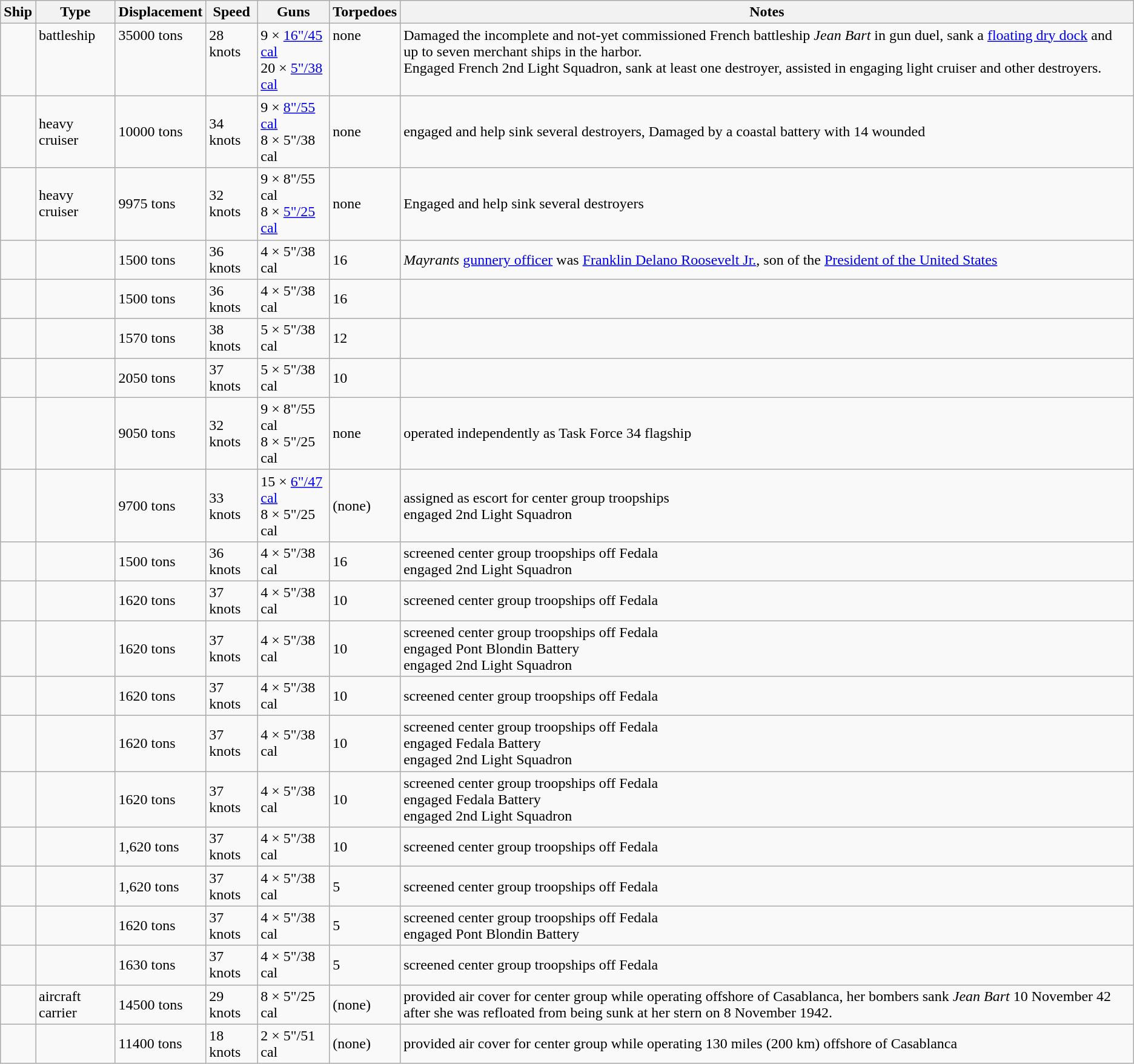<table class="wikitable">
<tr>
<th>Ship</th>
<th>Type</th>
<th>Displacement</th>
<th>Speed</th>
<th>Guns</th>
<th>Torpedoes</th>
<th>Notes</th>
</tr>
<tr valign=top>
<td></td>
<td> battleship</td>
<td>35000 tons</td>
<td>28 knots</td>
<td>9 × <a href='#'>16"/45 cal</a><br>20 × <a href='#'>5"/38 cal</a></td>
<td>none</td>
<td>Damaged the incomplete and not-yet commissioned French battleship <em>Jean Bart</em> in gun duel, sank a <a href='#'>floating dry dock</a> and up to seven merchant ships in the harbor.<br>Engaged French 2nd Light Squadron, sank at least one destroyer, assisted in engaging light cruiser and other destroyers.</td>
</tr>
<tr>
<td></td>
<td>heavy cruiser</td>
<td>10000 tons</td>
<td>34 knots</td>
<td>9 × <a href='#'>8"/55 cal</a><br>8 × 5"/38 cal</td>
<td>none</td>
<td>engaged and help sink several destroyers, Damaged by a coastal battery with 14 wounded</td>
</tr>
<tr>
<td></td>
<td> heavy cruiser</td>
<td>9975 tons</td>
<td>32 knots</td>
<td>9 × 8"/55 cal<br>8 × <a href='#'>5"/25 cal</a></td>
<td>none</td>
<td>Engaged and help sink several destroyers</td>
</tr>
<tr>
<td></td>
<td></td>
<td>1500 tons</td>
<td>36 knots</td>
<td>4 × 5"/38 cal</td>
<td>16</td>
<td><em>Mayrants</em> <a href='#'>gunnery officer</a> was <a href='#'>Franklin Delano Roosevelt Jr.</a>, son of the <a href='#'>President of the United States</a></td>
</tr>
<tr>
<td></td>
<td></td>
<td>1500 tons</td>
<td>36 knots</td>
<td>4 × 5"/38 cal</td>
<td>16</td>
<td></td>
</tr>
<tr>
<td></td>
<td></td>
<td>1570 tons</td>
<td>38 knots</td>
<td>5 × 5"/38 cal</td>
<td>12</td>
<td></td>
</tr>
<tr>
<td></td>
<td></td>
<td>2050 tons</td>
<td>37 knots</td>
<td>5 × 5"/38 cal</td>
<td>10</td>
<td></td>
</tr>
<tr>
<td></td>
<td></td>
<td>9050 tons</td>
<td>32 knots</td>
<td>9 × 8"/55 cal<br>8 × 5"/25 cal</td>
<td>none</td>
<td>operated independently as Task Force 34 flagship</td>
</tr>
<tr>
<td></td>
<td></td>
<td>9700 tons</td>
<td>33 knots</td>
<td>15 × <a href='#'>6"/47 cal</a><br>8 × 5"/25 cal</td>
<td>(none)</td>
<td>assigned as escort for center group troopships<br>engaged 2nd Light Squadron</td>
</tr>
<tr>
<td></td>
<td></td>
<td>1500 tons</td>
<td>36 knots</td>
<td>4 × 5"/38 cal</td>
<td>16</td>
<td>screened center group troopships off Fedala<br>engaged 2nd Light Squadron</td>
</tr>
<tr>
<td></td>
<td></td>
<td>1620 tons</td>
<td>37 knots</td>
<td>4 × 5"/38 cal</td>
<td>10</td>
<td>screened center group troopships off Fedala</td>
</tr>
<tr>
<td></td>
<td></td>
<td>1620 tons</td>
<td>37 knots</td>
<td>4 × 5"/38 cal</td>
<td>10</td>
<td>screened center group troopships off Fedala<br>engaged Pont Blondin Battery<br>engaged 2nd Light Squadron</td>
</tr>
<tr>
<td></td>
<td></td>
<td>1620 tons</td>
<td>37 knots</td>
<td>4 × 5"/38 cal</td>
<td>10</td>
<td>screened center group troopships off Fedala</td>
</tr>
<tr>
<td></td>
<td></td>
<td>1620 tons</td>
<td>37 knots</td>
<td>4 × 5"/38 cal</td>
<td>10</td>
<td>screened center group troopships off Fedala<br>engaged Fedala Battery<br>engaged 2nd Light Squadron</td>
</tr>
<tr>
<td></td>
<td></td>
<td>1620 tons</td>
<td>37 knots</td>
<td>4 × 5"/38 cal</td>
<td>10</td>
<td>screened center group troopships off Fedala<br>engaged Fedala Battery<br>engaged 2nd Light Squadron</td>
</tr>
<tr>
<td></td>
<td></td>
<td>1,620 tons</td>
<td>37 knots</td>
<td>4 × 5"/38 cal</td>
<td>10</td>
<td>screened center group troopships off Fedala</td>
</tr>
<tr>
<td></td>
<td></td>
<td>1,620 tons</td>
<td>37 knots</td>
<td>4 × 5"/38 cal</td>
<td>5</td>
<td>screened center group troopships off Fedala</td>
</tr>
<tr>
<td></td>
<td></td>
<td>1620 tons</td>
<td>37 knots</td>
<td>4 × 5"/38 cal</td>
<td>5</td>
<td>screened center group troopships off Fedala<br>engaged Pont Blondin Battery</td>
</tr>
<tr>
<td></td>
<td></td>
<td>1630 tons</td>
<td>37 knots</td>
<td>4 × 5"/38 cal</td>
<td>5</td>
<td>screened center group troopships off Fedala</td>
</tr>
<tr>
<td></td>
<td>aircraft carrier</td>
<td>14500 tons</td>
<td>29 knots</td>
<td>8 × 5"/25 cal</td>
<td>(none)</td>
<td>provided air cover for center group while operating  offshore of Casablanca, her bombers sank <em>Jean Bart</em> 10 November 42 after she was refloated from being sunk at her stern on 8 November 1942.</td>
</tr>
<tr>
<td></td>
<td></td>
<td>11400 tons</td>
<td>18 knots</td>
<td>2 × 5"/51 cal</td>
<td>(none)</td>
<td>provided air cover for center group while operating 130 miles (200 km) offshore of Casablanca</td>
</tr>
</table>
